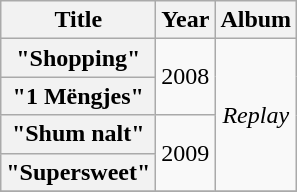<table class="wikitable plainrowheaders" style="text-align:center;">
<tr>
<th scope="col" rowspan="1">Title</th>
<th scope="col" rowspan="1">Year</th>
<th scope="col" rowspan="1">Album</th>
</tr>
<tr>
<th scope="row">"Shopping"</th>
<td rowspan="2">2008</td>
<td rowspan="4"><em>Replay</em></td>
</tr>
<tr>
<th scope="row">"1 Mëngjes"</th>
</tr>
<tr>
<th scope="row">"Shum nalt"<br></th>
<td rowspan="2">2009</td>
</tr>
<tr>
<th scope="row">"Supersweet"</th>
</tr>
<tr>
</tr>
</table>
